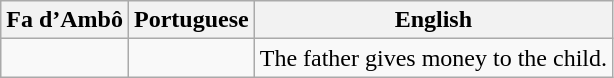<table class="wikitable">
<tr>
<th>Fa d’Ambô</th>
<th>Portuguese</th>
<th>English</th>
</tr>
<tr>
<td></td>
<td></td>
<td>The father gives money to the child.</td>
</tr>
</table>
